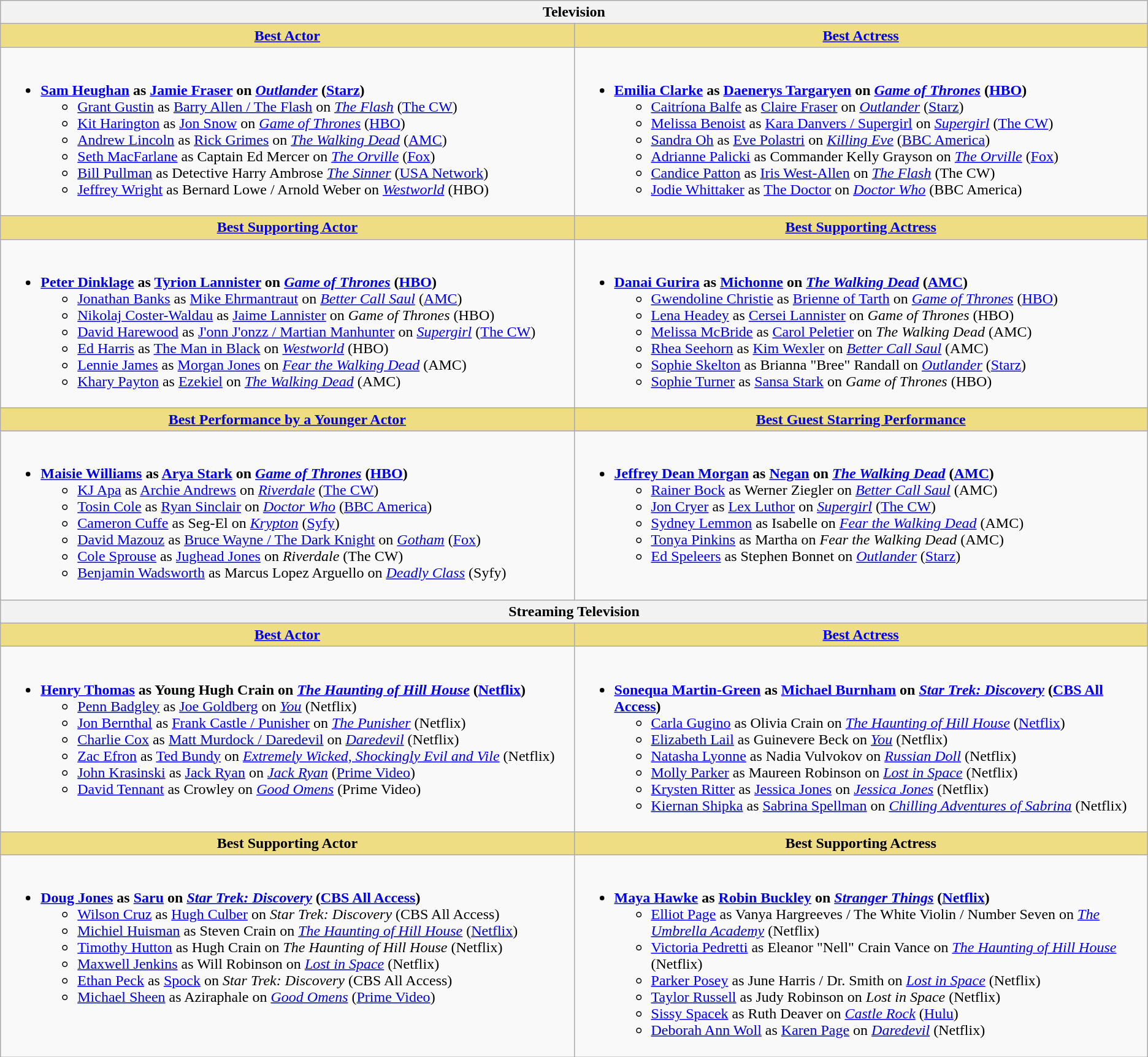<table class=wikitable>
<tr>
<th colspan="2">Television</th>
</tr>
<tr>
<th style="background:#EEDD82; width:50%"><a href='#'>Best Actor</a></th>
<th style="background:#EEDD82; width:50%"><a href='#'>Best Actress</a></th>
</tr>
<tr>
<td valign="top"><br><ul><li><strong><a href='#'>Sam Heughan</a> as <a href='#'>Jamie Fraser</a> on <em><a href='#'>Outlander</a></em> (<a href='#'>Starz</a>)</strong><ul><li><a href='#'>Grant Gustin</a> as <a href='#'>Barry Allen / The Flash</a> on <em><a href='#'>The Flash</a></em> (<a href='#'>The CW</a>)</li><li><a href='#'>Kit Harington</a> as <a href='#'>Jon Snow</a> on <em><a href='#'>Game of Thrones</a></em> (<a href='#'>HBO</a>)</li><li><a href='#'>Andrew Lincoln</a> as <a href='#'>Rick Grimes</a> on <em><a href='#'>The Walking Dead</a></em> (<a href='#'>AMC</a>)</li><li><a href='#'>Seth MacFarlane</a> as Captain Ed Mercer on <em><a href='#'>The Orville</a></em> (<a href='#'>Fox</a>)</li><li><a href='#'>Bill Pullman</a> as Detective Harry Ambrose <em><a href='#'>The Sinner</a></em> (<a href='#'>USA Network</a>)</li><li><a href='#'>Jeffrey Wright</a> as Bernard Lowe / Arnold Weber on <em><a href='#'>Westworld</a></em> (HBO)</li></ul></li></ul></td>
<td valign="top"><br><ul><li><strong><a href='#'>Emilia Clarke</a> as <a href='#'>Daenerys Targaryen</a> on <em><a href='#'>Game of Thrones</a></em> (<a href='#'>HBO</a>)</strong><ul><li><a href='#'>Caitríona Balfe</a> as <a href='#'>Claire Fraser</a> on <em><a href='#'>Outlander</a></em> (<a href='#'>Starz</a>)</li><li><a href='#'>Melissa Benoist</a> as <a href='#'>Kara Danvers / Supergirl</a> on <em><a href='#'>Supergirl</a></em> (<a href='#'>The CW</a>)</li><li><a href='#'>Sandra Oh</a> as <a href='#'>Eve Polastri</a> on <em><a href='#'>Killing Eve</a></em> (<a href='#'>BBC America</a>)</li><li><a href='#'>Adrianne Palicki</a> as Commander Kelly Grayson on <em><a href='#'>The Orville</a></em> (<a href='#'>Fox</a>)</li><li><a href='#'>Candice Patton</a> as <a href='#'>Iris West-Allen</a> on <em><a href='#'>The Flash</a></em> (The CW)</li><li><a href='#'>Jodie Whittaker</a> as <a href='#'>The Doctor</a> on <em><a href='#'>Doctor Who</a></em> (BBC America)</li></ul></li></ul></td>
</tr>
<tr>
<th style="background:#EEDD82; width:50%"><a href='#'>Best Supporting Actor</a></th>
<th style="background:#EEDD82; width:50%"><a href='#'>Best Supporting Actress</a></th>
</tr>
<tr>
<td valign="top"><br><ul><li><strong><a href='#'>Peter Dinklage</a> as <a href='#'>Tyrion Lannister</a> on <em><a href='#'>Game of Thrones</a></em> (<a href='#'>HBO</a>)</strong><ul><li><a href='#'>Jonathan Banks</a> as <a href='#'>Mike Ehrmantraut</a> on <em><a href='#'>Better Call Saul</a></em> (<a href='#'>AMC</a>)</li><li><a href='#'>Nikolaj Coster-Waldau</a> as <a href='#'>Jaime Lannister</a> on <em>Game of Thrones</em> (HBO)</li><li><a href='#'>David Harewood</a> as <a href='#'>J'onn J'onzz / Martian Manhunter</a> on <em><a href='#'>Supergirl</a></em> (<a href='#'>The CW</a>)</li><li><a href='#'>Ed Harris</a> as <a href='#'>The Man in Black</a> on <em><a href='#'>Westworld</a></em> (HBO)</li><li><a href='#'>Lennie James</a> as <a href='#'>Morgan Jones</a> on <em><a href='#'>Fear the Walking Dead</a></em> (AMC)</li><li><a href='#'>Khary Payton</a> as <a href='#'>Ezekiel</a> on <em><a href='#'>The Walking Dead</a></em> (AMC)</li></ul></li></ul></td>
<td valign="top"><br><ul><li><strong><a href='#'>Danai Gurira</a> as <a href='#'>Michonne</a> on <em><a href='#'>The Walking Dead</a></em> (<a href='#'>AMC</a>)</strong><ul><li><a href='#'>Gwendoline Christie</a> as <a href='#'>Brienne of Tarth</a> on <em><a href='#'>Game of Thrones</a></em> (<a href='#'>HBO</a>)</li><li><a href='#'>Lena Headey</a> as <a href='#'>Cersei Lannister</a> on <em>Game of Thrones</em> (HBO)</li><li><a href='#'>Melissa McBride</a> as <a href='#'>Carol Peletier</a> on <em>The Walking Dead</em> (AMC)</li><li><a href='#'>Rhea Seehorn</a> as <a href='#'>Kim Wexler</a> on <em><a href='#'>Better Call Saul</a></em> (AMC)</li><li><a href='#'>Sophie Skelton</a> as Brianna "Bree" Randall on <em><a href='#'>Outlander</a></em> (<a href='#'>Starz</a>)</li><li><a href='#'>Sophie Turner</a> as <a href='#'>Sansa Stark</a> on <em>Game of Thrones</em> (HBO)</li></ul></li></ul></td>
</tr>
<tr>
<th style="background:#EEDD82; width:50%"><a href='#'>Best Performance by a Younger Actor</a></th>
<th style="background:#EEDD82; width:50%"><a href='#'>Best Guest Starring Performance</a></th>
</tr>
<tr>
<td valign="top"><br><ul><li><strong><a href='#'>Maisie Williams</a> as <a href='#'>Arya Stark</a> on <em><a href='#'>Game of Thrones</a></em> (<a href='#'>HBO</a>)</strong><ul><li><a href='#'>KJ Apa</a> as <a href='#'>Archie Andrews</a> on <em><a href='#'>Riverdale</a></em> (<a href='#'>The CW</a>)</li><li><a href='#'>Tosin Cole</a> as <a href='#'>Ryan Sinclair</a> on <em><a href='#'>Doctor Who</a></em> (<a href='#'>BBC America</a>)</li><li><a href='#'>Cameron Cuffe</a> as Seg-El on <em><a href='#'>Krypton</a></em> (<a href='#'>Syfy</a>)</li><li><a href='#'>David Mazouz</a> as <a href='#'>Bruce Wayne / The Dark Knight</a> on <em><a href='#'>Gotham</a></em> (<a href='#'>Fox</a>)</li><li><a href='#'>Cole Sprouse</a> as <a href='#'>Jughead Jones</a> on <em>Riverdale</em> (The CW)</li><li><a href='#'>Benjamin Wadsworth</a> as Marcus Lopez Arguello on <em><a href='#'>Deadly Class</a></em> (Syfy)</li></ul></li></ul></td>
<td valign="top"><br><ul><li><strong><a href='#'>Jeffrey Dean Morgan</a> as <a href='#'>Negan</a> on <em><a href='#'>The Walking Dead</a></em> (<a href='#'>AMC</a>)</strong><ul><li><a href='#'>Rainer Bock</a> as Werner Ziegler on <em><a href='#'>Better Call Saul</a></em> (AMC)</li><li><a href='#'>Jon Cryer</a> as <a href='#'>Lex Luthor</a> on <em><a href='#'>Supergirl</a></em> (<a href='#'>The CW</a>)</li><li><a href='#'>Sydney Lemmon</a> as Isabelle on <em><a href='#'>Fear the Walking Dead</a></em> (AMC)</li><li><a href='#'>Tonya Pinkins</a> as Martha on <em>Fear the Walking Dead</em> (AMC)</li><li><a href='#'>Ed Speleers</a> as Stephen Bonnet on <em><a href='#'>Outlander</a></em> (<a href='#'>Starz</a>)</li></ul></li></ul></td>
</tr>
<tr>
<th colspan="2">Streaming Television</th>
</tr>
<tr>
<th style="background:#EEDD82; width:50%"><a href='#'>Best Actor</a></th>
<th style="background:#EEDD82; width:50%"><a href='#'>Best Actress</a></th>
</tr>
<tr>
<td valign="top"><br><ul><li><strong><a href='#'>Henry Thomas</a> as Young Hugh Crain on <em><a href='#'>The Haunting of Hill House</a></em> (<a href='#'>Netflix</a>)</strong><ul><li><a href='#'>Penn Badgley</a> as <a href='#'>Joe Goldberg</a> on <em><a href='#'>You</a></em> (Netflix)</li><li><a href='#'>Jon Bernthal</a> as <a href='#'>Frank Castle / Punisher</a> on <em><a href='#'>The Punisher</a></em> (Netflix)</li><li><a href='#'>Charlie Cox</a> as <a href='#'>Matt Murdock / Daredevil</a> on <em><a href='#'>Daredevil</a></em> (Netflix)</li><li><a href='#'>Zac Efron</a> as <a href='#'>Ted Bundy</a> on <em><a href='#'>Extremely Wicked, Shockingly Evil and Vile</a></em> (Netflix)</li><li><a href='#'>John Krasinski</a> as <a href='#'>Jack Ryan</a> on <em><a href='#'>Jack Ryan</a></em> (<a href='#'>Prime Video</a>)</li><li><a href='#'>David Tennant</a> as Crowley on <em><a href='#'>Good Omens</a></em> (Prime Video)</li></ul></li></ul></td>
<td valign="top"><br><ul><li><strong><a href='#'>Sonequa Martin-Green</a> as <a href='#'>Michael Burnham</a> on <em><a href='#'>Star Trek: Discovery</a></em> (<a href='#'>CBS All Access</a>)</strong><ul><li><a href='#'>Carla Gugino</a> as Olivia Crain on <em><a href='#'>The Haunting of Hill House</a></em> (<a href='#'>Netflix</a>)</li><li><a href='#'>Elizabeth Lail</a> as Guinevere Beck on <em><a href='#'>You</a></em> (Netflix)</li><li><a href='#'>Natasha Lyonne</a> as Nadia Vulvokov on <em><a href='#'>Russian Doll</a></em> (Netflix)</li><li><a href='#'>Molly Parker</a> as Maureen Robinson on <em><a href='#'>Lost in Space</a></em> (Netflix)</li><li><a href='#'>Krysten Ritter</a> as <a href='#'>Jessica Jones</a> on <em><a href='#'>Jessica Jones</a></em> (Netflix)</li><li><a href='#'>Kiernan Shipka</a> as <a href='#'>Sabrina Spellman</a> on <em><a href='#'>Chilling Adventures of Sabrina</a></em> (Netflix)</li></ul></li></ul></td>
</tr>
<tr>
<th style="background:#EEDD82; width:50%">Best Supporting Actor</th>
<th style="background:#EEDD82; width:50%">Best Supporting Actress</th>
</tr>
<tr>
<td valign="top"><br><ul><li><strong><a href='#'>Doug Jones</a> as <a href='#'>Saru</a> on <em><a href='#'>Star Trek: Discovery</a></em> (<a href='#'>CBS All Access</a>)</strong><ul><li><a href='#'>Wilson Cruz</a> as <a href='#'>Hugh Culber</a> on <em>Star Trek: Discovery</em> (CBS All Access)</li><li><a href='#'>Michiel Huisman</a> as Steven Crain on <em><a href='#'>The Haunting of Hill House</a></em> (<a href='#'>Netflix</a>)</li><li><a href='#'>Timothy Hutton</a> as Hugh Crain on <em>The Haunting of Hill House</em> (Netflix)</li><li><a href='#'>Maxwell Jenkins</a> as Will Robinson on <em><a href='#'>Lost in Space</a></em> (Netflix)</li><li><a href='#'>Ethan Peck</a> as <a href='#'>Spock</a> on <em>Star Trek: Discovery</em> (CBS All Access)</li><li><a href='#'>Michael Sheen</a> as Aziraphale on <em><a href='#'>Good Omens</a></em> (<a href='#'>Prime Video</a>)</li></ul></li></ul></td>
<td valign="top"><br><ul><li><strong><a href='#'>Maya Hawke</a> as <a href='#'>Robin Buckley</a> on <em><a href='#'>Stranger Things</a></em> (<a href='#'>Netflix</a>)</strong><ul><li><a href='#'>Elliot Page</a> as Vanya Hargreeves / The White Violin / Number Seven on <em><a href='#'>The Umbrella Academy</a></em> (Netflix)</li><li><a href='#'>Victoria Pedretti</a> as Eleanor "Nell" Crain Vance on <em><a href='#'>The Haunting of Hill House</a></em> (Netflix)</li><li><a href='#'>Parker Posey</a> as June Harris / Dr. Smith on <em><a href='#'>Lost in Space</a></em> (Netflix)</li><li><a href='#'>Taylor Russell</a> as Judy Robinson on <em>Lost in Space</em> (Netflix)</li><li><a href='#'>Sissy Spacek</a> as Ruth Deaver on <em><a href='#'>Castle Rock</a></em> (<a href='#'>Hulu</a>)</li><li><a href='#'>Deborah Ann Woll</a> as <a href='#'>Karen Page</a> on <em><a href='#'>Daredevil</a></em> (Netflix)</li></ul></li></ul></td>
</tr>
</table>
